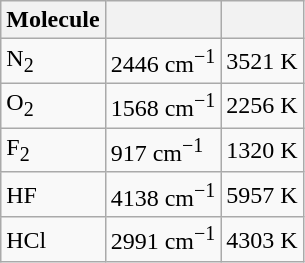<table class="wikitable">
<tr>
<th>Molecule</th>
<th></th>
<th></th>
</tr>
<tr>
<td>N<sub>2</sub></td>
<td>2446 cm<sup>−1</sup></td>
<td>3521 K</td>
</tr>
<tr>
<td>O<sub>2</sub></td>
<td>1568 cm<sup>−1</sup></td>
<td>2256 K</td>
</tr>
<tr>
<td>F<sub>2</sub></td>
<td>917 cm<sup>−1</sup></td>
<td>1320 K</td>
</tr>
<tr>
<td>HF</td>
<td>4138 cm<sup>−1</sup></td>
<td>5957 K</td>
</tr>
<tr>
<td>HCl</td>
<td>2991 cm<sup>−1</sup></td>
<td>4303 K</td>
</tr>
</table>
